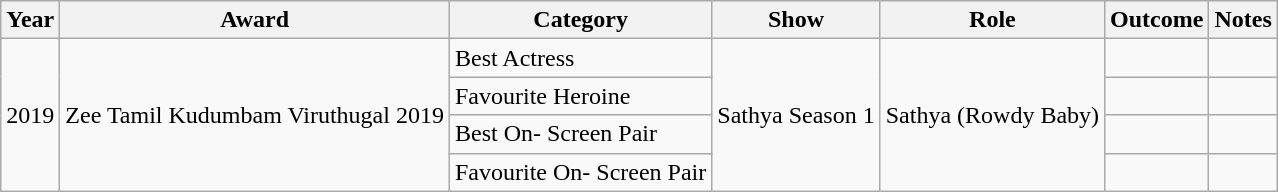<table class="wikitable sortable">
<tr>
<th>Year</th>
<th>Award</th>
<th>Category</th>
<th>Show</th>
<th>Role</th>
<th>Outcome</th>
<th>Notes</th>
</tr>
<tr>
<td rowspan="4">2019</td>
<td rowspan="4">Zee Tamil Kudumbam Viruthugal 2019</td>
<td>Best Actress</td>
<td rowspan="4">Sathya Season 1</td>
<td rowspan="4">Sathya (Rowdy Baby)</td>
<td></td>
<td></td>
</tr>
<tr>
<td>Favourite Heroine</td>
<td></td>
<td></td>
</tr>
<tr>
<td>Best On- Screen Pair</td>
<td></td>
<td></td>
</tr>
<tr>
<td>Favourite On- Screen Pair</td>
<td></td>
<td></td>
</tr>
</table>
